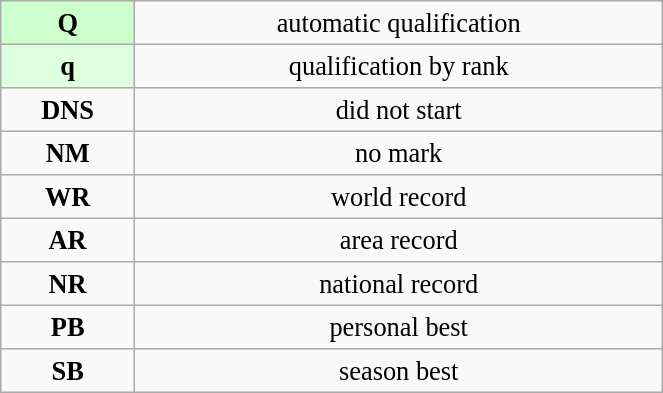<table class="wikitable" style=" text-align:center; font-size:110%;" width="35%">
<tr>
<td bgcolor="ccffcc"><strong>Q</strong></td>
<td>automatic qualification</td>
</tr>
<tr>
<td bgcolor="ddffdd"><strong>q</strong></td>
<td>qualification by rank</td>
</tr>
<tr>
<td><strong>DNS</strong></td>
<td>did not start</td>
</tr>
<tr>
<td><strong>NM</strong></td>
<td>no mark</td>
</tr>
<tr>
<td><strong>WR</strong></td>
<td>world record</td>
</tr>
<tr>
<td><strong>AR</strong></td>
<td>area record</td>
</tr>
<tr>
<td><strong>NR</strong></td>
<td>national record</td>
</tr>
<tr>
<td><strong>PB</strong></td>
<td>personal best</td>
</tr>
<tr>
<td><strong>SB</strong></td>
<td>season best</td>
</tr>
</table>
